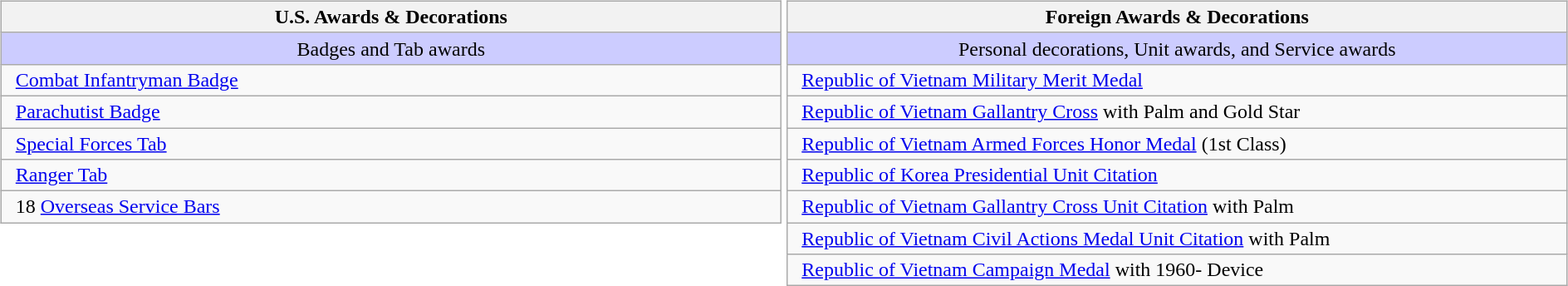<table width="100%">
<tr>
<td valign="top" width="50%"><br><table class="wikitable" width="100%">
<tr>
<th>U.S. Awards & Decorations</th>
</tr>
<tr style="background:#ccccff;" align="center">
<td>Badges and Tab awards</td>
</tr>
<tr>
<td>  <a href='#'>Combat Infantryman Badge</a></td>
</tr>
<tr>
<td>  <a href='#'>Parachutist Badge</a></td>
</tr>
<tr>
<td>  <a href='#'>Special Forces Tab</a></td>
</tr>
<tr>
<td>  <a href='#'>Ranger Tab</a></td>
</tr>
<tr>
<td>  18 <a href='#'>Overseas Service Bars</a></td>
</tr>
</table>
</td>
<td valign="top" width="50%"><br><table class="wikitable" width="100%">
<tr>
<th>Foreign Awards & Decorations</th>
</tr>
<tr style="background:#ccccff;" align=center>
<td>Personal decorations, Unit awards, and Service awards</td>
</tr>
<tr>
<td>  <a href='#'>Republic of Vietnam Military Merit Medal</a></td>
</tr>
<tr>
<td><span></span>  <a href='#'>Republic of Vietnam Gallantry Cross</a> with Palm and Gold Star</td>
</tr>
<tr>
<td>  <a href='#'>Republic of Vietnam Armed Forces Honor Medal</a> (1st Class)</td>
</tr>
<tr>
<td>  <a href='#'>Republic of Korea Presidential Unit Citation</a></td>
</tr>
<tr>
<td>  <a href='#'>Republic of Vietnam Gallantry Cross Unit Citation</a> with Palm</td>
</tr>
<tr>
<td>  <a href='#'>Republic of Vietnam Civil Actions Medal Unit Citation</a> with Palm</td>
</tr>
<tr>
<td>  <a href='#'>Republic of Vietnam Campaign Medal</a> with 1960- Device</td>
</tr>
</table>
</td>
</tr>
</table>
